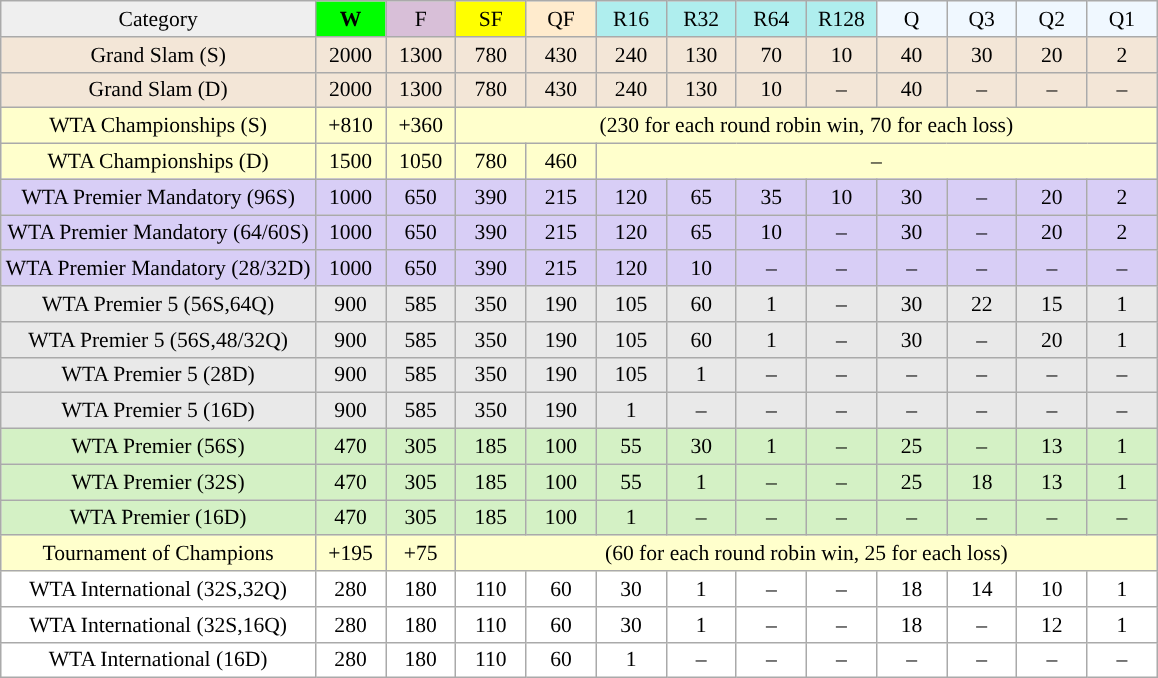<table class="wikitable" style="font-size:90%">
<tr align=center>
<td style="background:#efefef;">Category</td>
<td style="width:40px; background:lime;"><strong>W</strong></td>
<td style="width:40px; background:thistle;">F</td>
<td style="width:40px; background:#ff0;">SF</td>
<td style="width:40px; background:#ffebcd;">QF</td>
<td style="width:40px; background:#afeeee;">R16</td>
<td style="width:40px; background:#afeeee;">R32</td>
<td style="width:40px; background:#afeeee;">R64</td>
<td style="width:40px; background:#afeeee;">R128</td>
<td style="width:40px; background:#f0f8ff;">Q</td>
<td style="width:40px; background:#f0f8ff;">Q3</td>
<td style="width:40px; background:#f0f8ff;">Q2</td>
<td style="width:40px; background:#f0f8ff;">Q1</td>
</tr>
<tr style="text-align:center; background:#F3E6D7;">
<td>Grand Slam (S)</td>
<td>2000</td>
<td>1300</td>
<td>780</td>
<td>430</td>
<td>240</td>
<td>130</td>
<td>70</td>
<td>10</td>
<td>40</td>
<td>30</td>
<td>20</td>
<td>2</td>
</tr>
<tr style="text-align:center; background:#F3E6D7;">
<td>Grand Slam (D)</td>
<td>2000</td>
<td>1300</td>
<td>780</td>
<td>430</td>
<td>240</td>
<td>130</td>
<td>10</td>
<td>–</td>
<td>40</td>
<td>–</td>
<td>–</td>
<td>–</td>
</tr>
<tr style="text-align:center; background:#ffc;">
<td>WTA Championships (S)</td>
<td>+810</td>
<td>+360</td>
<td colspan="10" style="text-align:center">(230 for each round robin win, 70 for each loss)</td>
</tr>
<tr style="text-align:center; background:#ffc;">
<td>WTA Championships (D)</td>
<td>1500</td>
<td>1050</td>
<td>780</td>
<td>460</td>
<td colspan="8" style="text-align:center">–</td>
</tr>
<tr style="text-align:center; background:#d8cef6;">
<td>WTA Premier Mandatory (96S)</td>
<td>1000</td>
<td>650</td>
<td>390</td>
<td>215</td>
<td>120</td>
<td>65</td>
<td>35</td>
<td>10</td>
<td>30</td>
<td>–</td>
<td>20</td>
<td>2</td>
</tr>
<tr style="text-align:center; background:#d8cef6;">
<td>WTA Premier Mandatory (64/60S)</td>
<td>1000</td>
<td>650</td>
<td>390</td>
<td>215</td>
<td>120</td>
<td>65</td>
<td>10</td>
<td>–</td>
<td>30</td>
<td>–</td>
<td>20</td>
<td>2</td>
</tr>
<tr style="text-align:center; background:#d8cef6;">
<td>WTA Premier Mandatory (28/32D)</td>
<td>1000</td>
<td>650</td>
<td>390</td>
<td>215</td>
<td>120</td>
<td>10</td>
<td>–</td>
<td>–</td>
<td>–</td>
<td>–</td>
<td>–</td>
<td>–</td>
</tr>
<tr style="text-align:center; background:#E9E9E9;">
<td>WTA Premier 5 (56S,64Q)</td>
<td>900</td>
<td>585</td>
<td>350</td>
<td>190</td>
<td>105</td>
<td>60</td>
<td>1</td>
<td>–</td>
<td>30</td>
<td>22</td>
<td>15</td>
<td>1</td>
</tr>
<tr style="text-align:center; background:#E9E9E9;">
<td>WTA Premier 5 (56S,48/32Q)</td>
<td>900</td>
<td>585</td>
<td>350</td>
<td>190</td>
<td>105</td>
<td>60</td>
<td>1</td>
<td>–</td>
<td>30</td>
<td>–</td>
<td>20</td>
<td>1</td>
</tr>
<tr style="text-align:center; background:#E9E9E9;">
<td>WTA Premier 5 (28D)</td>
<td>900</td>
<td>585</td>
<td>350</td>
<td>190</td>
<td>105</td>
<td>1</td>
<td>–</td>
<td>–</td>
<td>–</td>
<td>–</td>
<td>–</td>
<td>–</td>
</tr>
<tr style="text-align:center; background:#E9E9E9;">
<td>WTA Premier 5 (16D)</td>
<td>900</td>
<td>585</td>
<td>350</td>
<td>190</td>
<td>1</td>
<td>–</td>
<td>–</td>
<td>–</td>
<td>–</td>
<td>–</td>
<td>–</td>
<td>–</td>
</tr>
<tr style="text-align:center; background:#D4F1C5;">
<td>WTA Premier (56S)</td>
<td>470</td>
<td>305</td>
<td>185</td>
<td>100</td>
<td>55</td>
<td>30</td>
<td>1</td>
<td>–</td>
<td>25</td>
<td>–</td>
<td>13</td>
<td>1</td>
</tr>
<tr style="text-align:center; background:#D4F1C5;">
<td>WTA Premier (32S)</td>
<td>470</td>
<td>305</td>
<td>185</td>
<td>100</td>
<td>55</td>
<td>1</td>
<td>–</td>
<td>–</td>
<td>25</td>
<td>18</td>
<td>13</td>
<td>1</td>
</tr>
<tr style="text-align:center; background:#D4F1C5;">
<td>WTA Premier (16D)</td>
<td>470</td>
<td>305</td>
<td>185</td>
<td>100</td>
<td>1</td>
<td>–</td>
<td>–</td>
<td>–</td>
<td>–</td>
<td>–</td>
<td>–</td>
<td>–</td>
</tr>
<tr style="text-align:center; background:#ffc;">
<td>Tournament of Champions</td>
<td>+195</td>
<td>+75</td>
<td colspan="10" style="text-align:center">(60 for each round robin win, 25 for each loss)</td>
</tr>
<tr style="text-align:center; background:#fff;">
<td>WTA International (32S,32Q)</td>
<td>280</td>
<td>180</td>
<td>110</td>
<td>60</td>
<td>30</td>
<td>1</td>
<td>–</td>
<td>–</td>
<td>18</td>
<td>14</td>
<td>10</td>
<td>1</td>
</tr>
<tr style="text-align:center; background:#fff;">
<td>WTA International (32S,16Q)</td>
<td>280</td>
<td>180</td>
<td>110</td>
<td>60</td>
<td>30</td>
<td>1</td>
<td>–</td>
<td>–</td>
<td>18</td>
<td>–</td>
<td>12</td>
<td>1</td>
</tr>
<tr style="text-align:center; background:#fff;">
<td>WTA International (16D)</td>
<td>280</td>
<td>180</td>
<td>110</td>
<td>60</td>
<td>1</td>
<td>–</td>
<td>–</td>
<td>–</td>
<td>–</td>
<td>–</td>
<td>–</td>
<td>–</td>
</tr>
</table>
